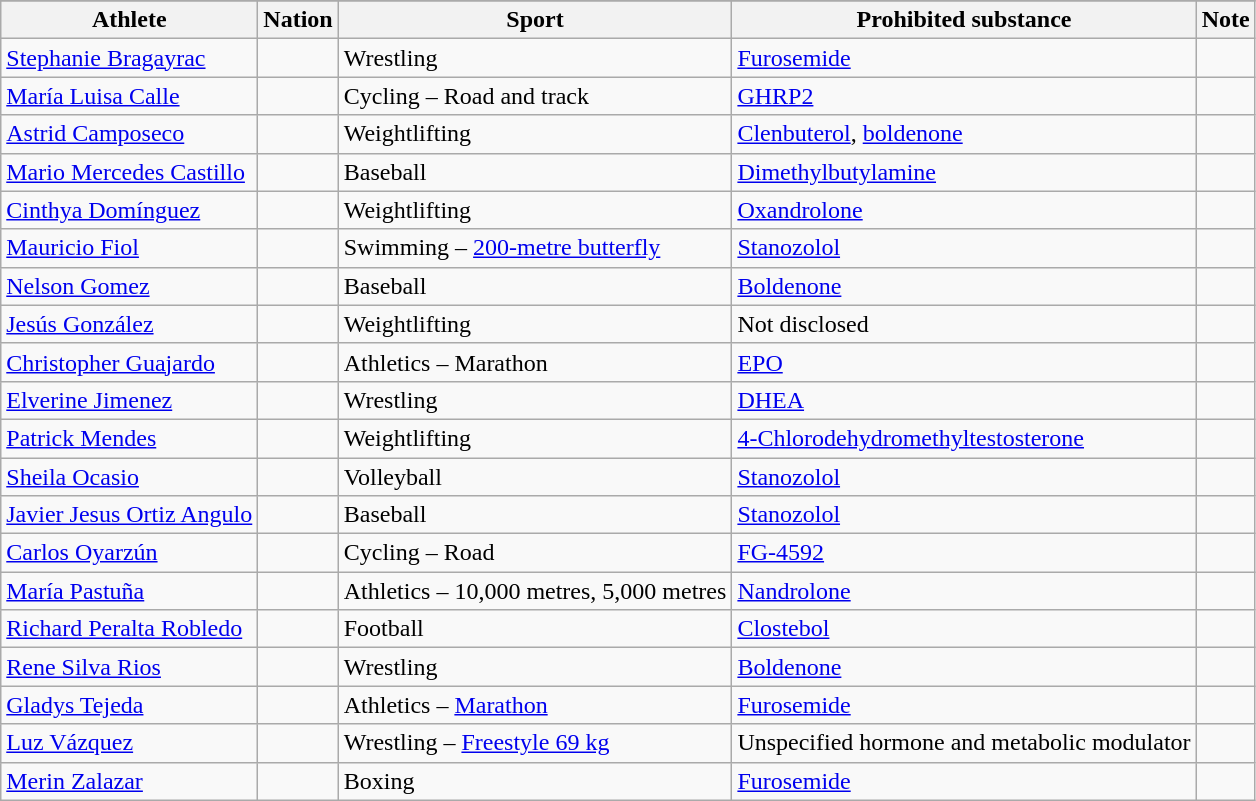<table class="wikitable">
<tr>
</tr>
<tr>
<th>Athlete</th>
<th>Nation</th>
<th>Sport</th>
<th>Prohibited substance</th>
<th>Note</th>
</tr>
<tr>
<td><a href='#'>Stephanie Bragayrac</a></td>
<td></td>
<td>Wrestling</td>
<td><a href='#'>Furosemide</a></td>
<td></td>
</tr>
<tr>
<td><a href='#'>María Luisa Calle</a></td>
<td></td>
<td>Cycling – Road and track</td>
<td><a href='#'>GHRP2</a></td>
<td></td>
</tr>
<tr>
<td><a href='#'>Astrid Camposeco</a></td>
<td></td>
<td>Weightlifting</td>
<td><a href='#'>Clenbuterol</a>, <a href='#'>boldenone</a></td>
<td></td>
</tr>
<tr>
<td><a href='#'>Mario Mercedes Castillo</a></td>
<td></td>
<td>Baseball</td>
<td><a href='#'>Dimethylbutylamine</a></td>
<td></td>
</tr>
<tr>
<td><a href='#'>Cinthya Domínguez</a></td>
<td></td>
<td>Weightlifting</td>
<td><a href='#'>Oxandrolone</a></td>
<td></td>
</tr>
<tr>
<td><a href='#'>Mauricio Fiol</a></td>
<td></td>
<td>Swimming – <a href='#'>200-metre butterfly</a> </td>
<td><a href='#'>Stanozolol</a></td>
<td></td>
</tr>
<tr>
<td><a href='#'>Nelson Gomez</a></td>
<td></td>
<td>Baseball</td>
<td><a href='#'>Boldenone</a></td>
<td></td>
</tr>
<tr>
<td><a href='#'>Jesús González</a></td>
<td></td>
<td>Weightlifting</td>
<td>Not disclosed</td>
<td></td>
</tr>
<tr>
<td><a href='#'>Christopher Guajardo</a></td>
<td></td>
<td>Athletics – Marathon</td>
<td><a href='#'>EPO</a></td>
<td></td>
</tr>
<tr>
<td><a href='#'>Elverine Jimenez</a></td>
<td></td>
<td>Wrestling</td>
<td><a href='#'>DHEA</a></td>
<td></td>
</tr>
<tr>
<td><a href='#'>Patrick Mendes</a></td>
<td></td>
<td>Weightlifting</td>
<td><a href='#'>4-Chlorodehydromethyltestosterone</a></td>
<td></td>
</tr>
<tr>
<td><a href='#'>Sheila Ocasio</a></td>
<td></td>
<td>Volleyball</td>
<td><a href='#'>Stanozolol</a></td>
<td></td>
</tr>
<tr>
<td><a href='#'>Javier Jesus Ortiz Angulo</a></td>
<td></td>
<td>Baseball</td>
<td><a href='#'>Stanozolol</a></td>
<td></td>
</tr>
<tr>
<td><a href='#'>Carlos Oyarzún</a></td>
<td></td>
<td>Cycling – Road</td>
<td><a href='#'>FG-4592</a></td>
<td></td>
</tr>
<tr>
<td><a href='#'>María Pastuña</a></td>
<td></td>
<td>Athletics – 10,000 metres, 5,000 metres</td>
<td><a href='#'>Nandrolone</a></td>
<td></td>
</tr>
<tr>
<td><a href='#'>Richard Peralta Robledo</a></td>
<td></td>
<td>Football</td>
<td><a href='#'>Clostebol</a></td>
<td></td>
</tr>
<tr>
<td><a href='#'>Rene Silva Rios</a></td>
<td></td>
<td>Wrestling</td>
<td><a href='#'>Boldenone</a></td>
<td></td>
</tr>
<tr>
<td><a href='#'>Gladys Tejeda</a></td>
<td></td>
<td>Athletics – <a href='#'>Marathon</a> </td>
<td><a href='#'>Furosemide</a></td>
<td></td>
</tr>
<tr>
<td><a href='#'>Luz Vázquez</a></td>
<td></td>
<td>Wrestling – <a href='#'>Freestyle 69 kg</a> </td>
<td>Unspecified hormone and metabolic modulator</td>
<td></td>
</tr>
<tr>
<td><a href='#'>Merin Zalazar</a></td>
<td></td>
<td>Boxing</td>
<td><a href='#'>Furosemide</a></td>
<td></td>
</tr>
</table>
